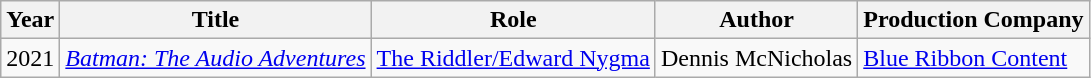<table class="wikitable">
<tr>
<th>Year</th>
<th>Title</th>
<th>Role</th>
<th>Author</th>
<th>Production Company</th>
</tr>
<tr>
<td>2021</td>
<td><em><a href='#'>Batman: The Audio Adventures</a></em></td>
<td><a href='#'>The Riddler/Edward Nygma</a></td>
<td>Dennis McNicholas</td>
<td><a href='#'>Blue Ribbon Content</a></td>
</tr>
</table>
